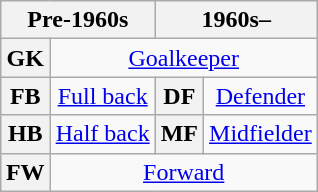<table class="wikitable plainrowheaders" style="text-align:center;margin-left:1em;float:right">
<tr>
<th colspan=2 scope=col>Pre-1960s</th>
<th colspan=2 scope=col>1960s–</th>
</tr>
<tr>
<th>GK</th>
<td colspan=3><a href='#'>Goalkeeper</a></td>
</tr>
<tr>
<th>FB</th>
<td><a href='#'>Full back</a></td>
<th>DF</th>
<td><a href='#'>Defender</a></td>
</tr>
<tr>
<th>HB</th>
<td><a href='#'>Half back</a></td>
<th>MF</th>
<td><a href='#'>Midfielder</a></td>
</tr>
<tr>
<th>FW</th>
<td colspan=3><a href='#'>Forward</a><br></td>
</tr>
</table>
